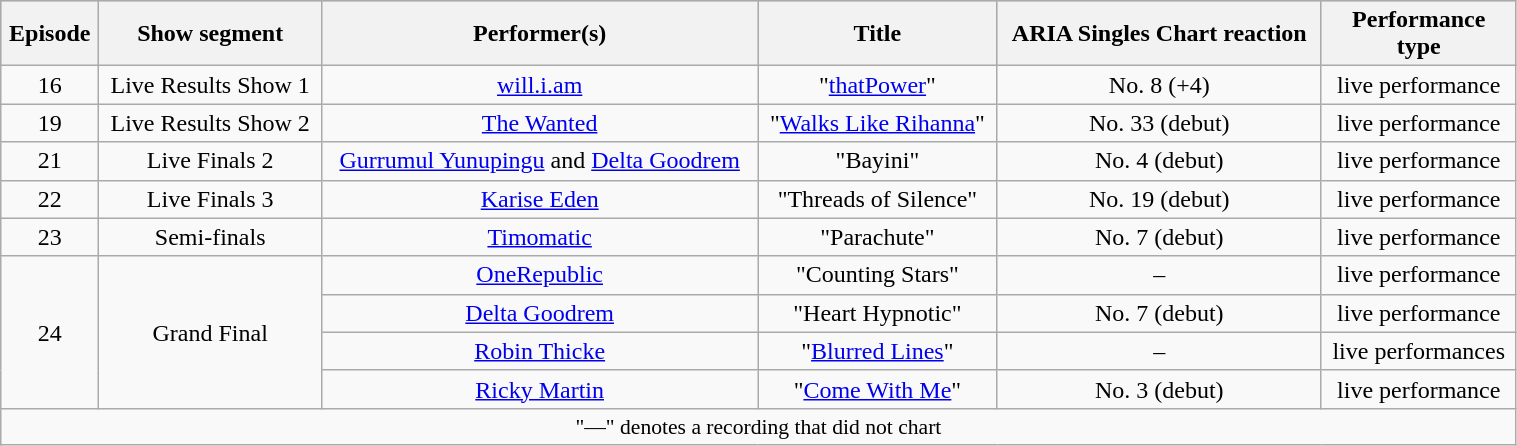<table class="wikitable" style="text-align:center; width:80%;">
<tr style="background:#ccc;">
<th>Episode</th>
<th>Show segment</th>
<th>Performer(s)</th>
<th>Title</th>
<th>ARIA Singles Chart reaction</th>
<th>Performance <br>type</th>
</tr>
<tr>
<td align="center">16</td>
<td>Live Results Show 1</td>
<td><a href='#'>will.i.am</a></td>
<td>"<a href='#'>thatPower</a>"</td>
<td>No. 8 (+4)</td>
<td>live performance</td>
</tr>
<tr>
<td align="center">19</td>
<td>Live Results Show 2</td>
<td><a href='#'>The Wanted</a></td>
<td>"<a href='#'>Walks Like Rihanna</a>"</td>
<td>No. 33 (debut)</td>
<td>live performance</td>
</tr>
<tr>
<td align="center">21</td>
<td>Live Finals 2</td>
<td><a href='#'>Gurrumul Yunupingu</a> and <a href='#'>Delta Goodrem</a></td>
<td>"Bayini"</td>
<td>No. 4 (debut)</td>
<td>live performance</td>
</tr>
<tr>
<td align="center">22</td>
<td>Live Finals 3</td>
<td><a href='#'>Karise Eden</a></td>
<td>"Threads of Silence"</td>
<td>No. 19 (debut)</td>
<td>live performance</td>
</tr>
<tr>
<td align="center">23</td>
<td>Semi-finals</td>
<td><a href='#'>Timomatic</a></td>
<td>"Parachute"</td>
<td>No. 7 (debut)</td>
<td>live performance</td>
</tr>
<tr>
<td align="center" rowspan="4">24</td>
<td rowspan="4">Grand Final</td>
<td><a href='#'>OneRepublic</a></td>
<td>"Counting Stars"</td>
<td>–</td>
<td>live performance</td>
</tr>
<tr>
<td><a href='#'>Delta Goodrem</a></td>
<td>"Heart Hypnotic"</td>
<td>No. 7 (debut)</td>
<td>live performance</td>
</tr>
<tr>
<td><a href='#'>Robin Thicke</a></td>
<td>"<a href='#'>Blurred Lines</a>"</td>
<td>–</td>
<td>live performances</td>
</tr>
<tr>
<td><a href='#'>Ricky Martin</a></td>
<td>"<a href='#'>Come With Me</a>"</td>
<td>No. 3 (debut)</td>
<td>live performance</td>
</tr>
<tr>
<td colspan=9 style="font-size:90%">"—" denotes a recording that did not chart</td>
</tr>
</table>
